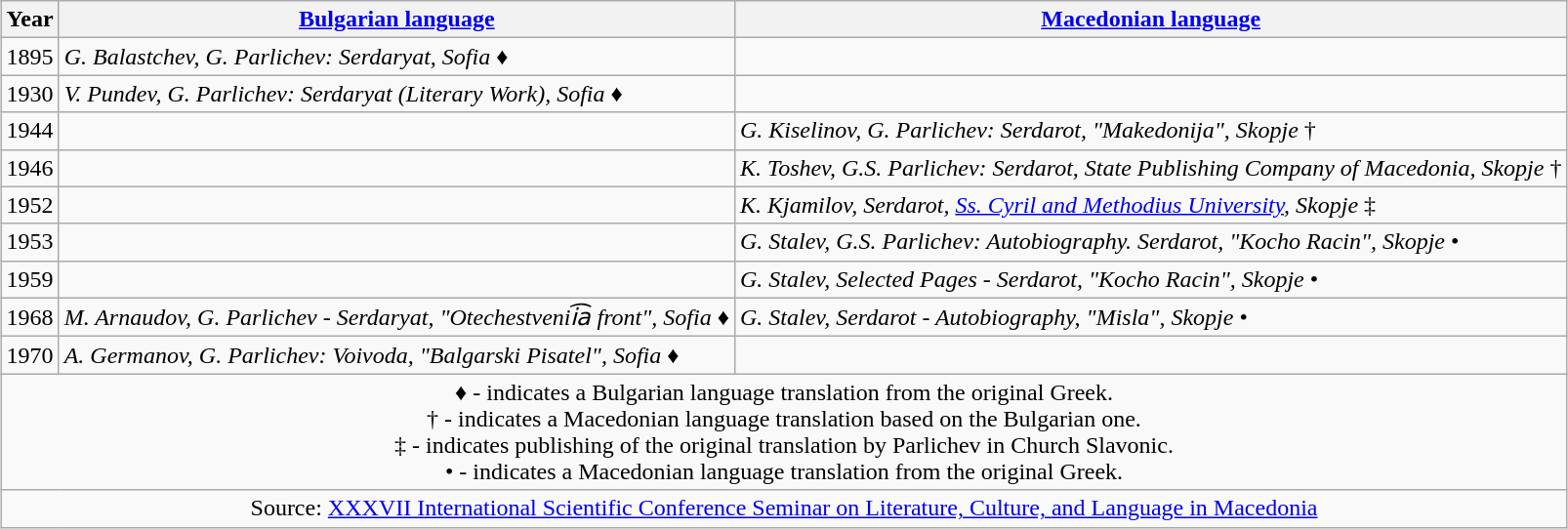<table class="wikitable sortable" style="margin:1em auto;">
<tr>
<th>Year</th>
<th><a href='#'>Bulgarian language</a></th>
<th><a href='#'>Macedonian language</a></th>
</tr>
<tr>
<td>1895</td>
<td><em>G. Balastchev, G. Parlichev: Serdaryat, Sofia</em> ♦</td>
<td></td>
</tr>
<tr>
<td>1930</td>
<td><em>V. Pundev, G. Parlichev: Serdaryat (Literary Work), Sofia</em> ♦</td>
<td></td>
</tr>
<tr>
<td>1944</td>
<td></td>
<td><em>G. Kiselinov, G. Parlichev: Serdarot, "Makedonija", Skopje</em> †</td>
</tr>
<tr>
<td>1946</td>
<td></td>
<td><em>K. Toshev, G.S. Parlichev: Serdarot, State Publishing Company of Macedonia, Skopje</em> †</td>
</tr>
<tr>
<td>1952</td>
<td></td>
<td><em>K. Kjamilov, Serdarot, <a href='#'>Ss. Cyril and Methodius University</a>, Skopje</em> ‡</td>
</tr>
<tr>
<td>1953</td>
<td></td>
<td><em>G. Stalev, G.S. Parlichev: Autobiography. Serdarot, "Kocho Racin", Skopje</em> •</td>
</tr>
<tr>
<td>1959</td>
<td></td>
<td><em>G. Stalev, Selected Pages - Serdarot, "Kocho Racin", Skopje</em> •</td>
</tr>
<tr>
<td>1968</td>
<td><em>M. Arnaudov, G. Parlichev - Serdaryat, "Otechestvenii︠a︡ front", Sofia</em> ♦</td>
<td><em>G. Stalev, Serdarot - Autobiography, "Misla", Skopje</em> •</td>
</tr>
<tr>
<td>1970</td>
<td><em>A. Germanov, G. Parlichev: Voivoda, "Balgarski Pisatel", Sofia</em> ♦</td>
<td></td>
</tr>
<tr>
<td align=center colspan=3>♦ - indicates a Bulgarian language translation from the original Greek.<br>† - indicates a Macedonian language translation based on the Bulgarian one.<br>‡ - indicates publishing of the original translation by Parlichev in Church Slavonic.<br>• - indicates a Macedonian language translation from the original Greek.</td>
</tr>
<tr>
<td align=center colspan=3>Source: <a href='#'>XXXVII International Scientific Conference Seminar on Literature, Culture, and Language in Macedonia</a></td>
</tr>
</table>
